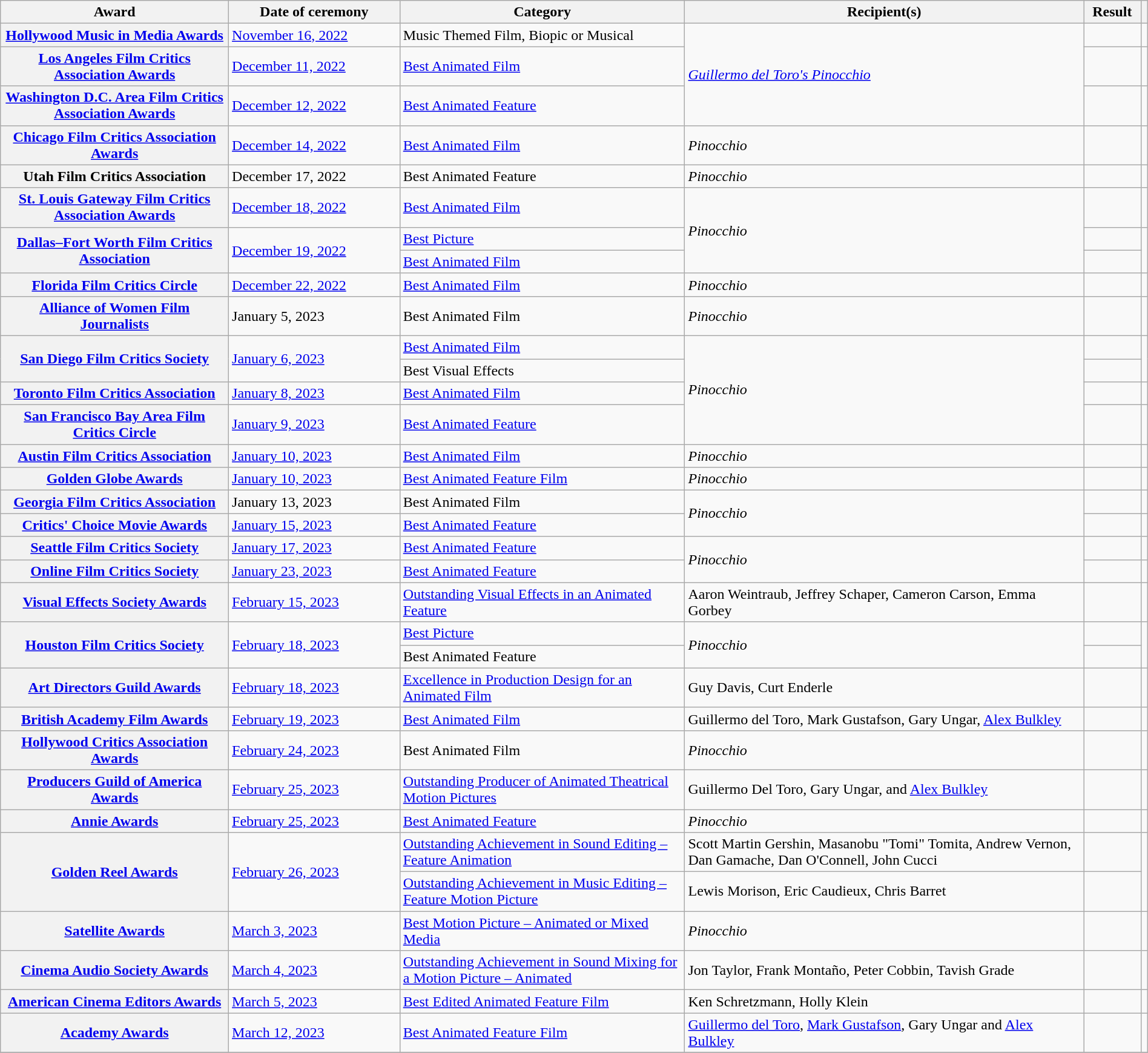<table class="wikitable sortable plainrowheaders" style="width: 100%;">
<tr>
<th scope="col" style="width:20%;">Award</th>
<th scope="col" style="width:15%;">Date of ceremony</th>
<th scope="col" style="width:25%;">Category</th>
<th scope="col" style="width:35%;">Recipient(s)</th>
<th scope="col" style="width:5%;">Result</th>
<th scope="col" style="width:5%;" class="unsortable"></th>
</tr>
<tr>
<th><a href='#'>Hollywood Music in Media Awards</a></th>
<td><a href='#'>November 16, 2022</a></td>
<td>Music Themed Film, Biopic or Musical</td>
<td rowspan="3"><em><a href='#'>Guillermo del Toro's Pinocchio</a></em></td>
<td></td>
<td></td>
</tr>
<tr>
<th scope="row"><a href='#'>Los Angeles Film Critics Association Awards</a></th>
<td><a href='#'>December 11, 2022</a></td>
<td><a href='#'>Best Animated Film</a></td>
<td></td>
<td align="center"></td>
</tr>
<tr>
<th scope="row"><a href='#'>Washington D.C. Area Film Critics Association Awards</a></th>
<td><a href='#'>December 12, 2022</a></td>
<td><a href='#'>Best Animated Feature</a></td>
<td></td>
<td align="center"></td>
</tr>
<tr>
<th><a href='#'>Chicago Film Critics Association Awards</a></th>
<td><a href='#'>December 14, 2022</a></td>
<td><a href='#'>Best Animated Film</a></td>
<td><em>Pinocchio</em></td>
<td></td>
<td></td>
</tr>
<tr>
<th scope="row">Utah Film Critics Association</th>
<td>December 17, 2022</td>
<td>Best Animated Feature</td>
<td><em>Pinocchio</em></td>
<td></td>
<td align="center"></td>
</tr>
<tr>
<th><a href='#'>St. Louis Gateway Film Critics Association Awards</a></th>
<td><a href='#'>December 18, 2022</a></td>
<td><a href='#'>Best Animated Film</a></td>
<td rowspan="3"><em>Pinocchio</em></td>
<td></td>
<td></td>
</tr>
<tr>
<th rowspan="2" scope="row"><a href='#'>Dallas–Fort Worth Film Critics Association</a></th>
<td rowspan="2"><a href='#'>December 19, 2022</a></td>
<td><a href='#'>Best Picture</a></td>
<td></td>
<td rowspan="2" align="center"></td>
</tr>
<tr>
<td><a href='#'>Best Animated Film</a></td>
<td></td>
</tr>
<tr>
<th scope="row"><a href='#'>Florida Film Critics Circle</a></th>
<td><a href='#'>December 22, 2022</a></td>
<td><a href='#'>Best Animated Film</a></td>
<td><em>Pinocchio</em></td>
<td></td>
<td align="center"><br></td>
</tr>
<tr>
<th scope="row"><a href='#'>Alliance of Women Film Journalists</a></th>
<td>January 5, 2023</td>
<td>Best Animated Film</td>
<td><em>Pinocchio</em></td>
<td></td>
<td align="center"></td>
</tr>
<tr>
<th rowspan="2"><a href='#'>San Diego Film Critics Society</a></th>
<td rowspan="2"><a href='#'>January 6, 2023</a></td>
<td><a href='#'>Best Animated Film</a></td>
<td rowspan="4"><em>Pinocchio</em></td>
<td></td>
<td rowspan="2"></td>
</tr>
<tr>
<td>Best Visual Effects</td>
<td></td>
</tr>
<tr>
<th scope="row"><a href='#'>Toronto Film Critics Association</a></th>
<td><a href='#'>January 8, 2023</a></td>
<td><a href='#'>Best Animated Film</a></td>
<td></td>
<td align="center"></td>
</tr>
<tr>
<th scope="row"><a href='#'>San Francisco Bay Area Film Critics Circle</a></th>
<td><a href='#'>January 9, 2023</a></td>
<td><a href='#'>Best Animated Feature</a></td>
<td></td>
<td style="text-align:center;"></td>
</tr>
<tr>
<th scope="row"><a href='#'>Austin Film Critics Association</a></th>
<td><a href='#'>January 10, 2023</a></td>
<td><a href='#'>Best Animated Film</a></td>
<td><em>Pinocchio</em></td>
<td></td>
<td style="text-align:center"></td>
</tr>
<tr>
<th scope="row"><a href='#'>Golden Globe Awards</a></th>
<td><a href='#'>January 10, 2023</a></td>
<td><a href='#'>Best Animated Feature Film</a></td>
<td><em>Pinocchio</em></td>
<td></td>
<td align="center"></td>
</tr>
<tr>
<th><a href='#'>Georgia Film Critics Association</a></th>
<td>January 13, 2023</td>
<td>Best Animated Film</td>
<td rowspan="2"><em>Pinocchio</em></td>
<td></td>
<td><br></td>
</tr>
<tr>
<th scope="row"><a href='#'>Critics' Choice Movie Awards</a></th>
<td><a href='#'>January 15, 2023</a></td>
<td><a href='#'>Best Animated Feature</a></td>
<td></td>
<td align="center"></td>
</tr>
<tr>
<th scope="row"><a href='#'>Seattle Film Critics Society</a></th>
<td><a href='#'>January 17, 2023</a></td>
<td><a href='#'>Best Animated Feature</a></td>
<td rowspan="2"><em>Pinocchio</em></td>
<td></td>
<td align="center"><br></td>
</tr>
<tr>
<th scope="row"><a href='#'>Online Film Critics Society</a></th>
<td><a href='#'>January 23, 2023</a></td>
<td><a href='#'>Best Animated Feature</a></td>
<td></td>
<td align="center"></td>
</tr>
<tr>
<th scope="row"><a href='#'>Visual Effects Society Awards</a></th>
<td><a href='#'>February 15, 2023</a></td>
<td><a href='#'>Outstanding Visual Effects in an Animated Feature</a></td>
<td>Aaron Weintraub, Jeffrey Schaper, Cameron Carson, Emma Gorbey</td>
<td></td>
<td align="center"></td>
</tr>
<tr>
<th rowspan="2" scope="row"><a href='#'>Houston Film Critics Society</a></th>
<td rowspan="2"><a href='#'>February 18, 2023</a></td>
<td><a href='#'>Best Picture</a></td>
<td rowspan="2"><em>Pinocchio</em></td>
<td></td>
<td rowspan="2" style="text-align:center;"><br></td>
</tr>
<tr>
<td>Best Animated Feature</td>
<td></td>
</tr>
<tr>
<th scope="row"><a href='#'>Art Directors Guild Awards</a></th>
<td><a href='#'>February 18, 2023</a></td>
<td><a href='#'>Excellence in Production Design for an Animated Film</a></td>
<td>Guy Davis, Curt Enderle</td>
<td></td>
<td align="center"></td>
</tr>
<tr>
<th scope="row"><a href='#'>British Academy Film Awards</a></th>
<td><a href='#'>February 19, 2023</a></td>
<td><a href='#'>Best Animated Film</a></td>
<td>Guillermo del Toro, Mark Gustafson, Gary Ungar, <a href='#'>Alex Bulkley</a></td>
<td></td>
<td align="center"></td>
</tr>
<tr>
<th scope="row"><a href='#'>Hollywood Critics Association Awards</a></th>
<td><a href='#'>February 24, 2023</a></td>
<td>Best Animated Film</td>
<td><em>Pinocchio</em></td>
<td></td>
<td align="center"><br></td>
</tr>
<tr>
<th scope="row"><a href='#'>Producers Guild of America Awards</a></th>
<td><a href='#'>February 25, 2023</a></td>
<td><a href='#'>Outstanding Producer of Animated Theatrical Motion Pictures</a></td>
<td>Guillermo Del Toro, Gary Ungar, and <a href='#'>Alex Bulkley</a></td>
<td></td>
<td style="text-align:center;"><br></td>
</tr>
<tr>
<th scope="row"><a href='#'>Annie Awards</a></th>
<td><a href='#'>February 25, 2023</a></td>
<td><a href='#'>Best Animated Feature</a></td>
<td><em>Pinocchio</em></td>
<td></td>
<td align="center"></td>
</tr>
<tr>
<th rowspan="2" scope="row"><a href='#'>Golden Reel Awards</a></th>
<td rowspan="2"><a href='#'>February 26, 2023</a></td>
<td><a href='#'>Outstanding Achievement in Sound Editing – Feature Animation</a></td>
<td>Scott Martin Gershin, Masanobu "Tomi" Tomita, Andrew Vernon, Dan Gamache, Dan O'Connell, John Cucci</td>
<td></td>
<td rowspan="2" style="text-align:center;"></td>
</tr>
<tr>
<td><a href='#'>Outstanding Achievement in Music Editing – Feature Motion Picture</a></td>
<td>Lewis Morison, Eric Caudieux, Chris Barret</td>
<td></td>
</tr>
<tr>
<th scope="row"><a href='#'>Satellite Awards</a></th>
<td><a href='#'>March 3, 2023</a></td>
<td><a href='#'>Best Motion Picture – Animated or Mixed Media</a></td>
<td><em>Pinocchio</em></td>
<td></td>
<td align="center"><br></td>
</tr>
<tr>
<th scope="row"><a href='#'>Cinema Audio Society Awards</a></th>
<td><a href='#'>March 4, 2023</a></td>
<td><a href='#'>Outstanding Achievement in Sound Mixing for a Motion Picture – Animated</a></td>
<td>Jon Taylor, Frank Montaño, Peter Cobbin, Tavish Grade</td>
<td></td>
<td align="center"></td>
</tr>
<tr>
<th scope="row"><a href='#'>American Cinema Editors Awards</a></th>
<td><a href='#'>March 5, 2023</a></td>
<td><a href='#'>Best Edited Animated Feature Film</a></td>
<td>Ken Schretzmann, Holly Klein</td>
<td></td>
<td align="center"></td>
</tr>
<tr>
<th scope="rowgroup"><a href='#'>Academy Awards</a></th>
<td><a href='#'>March 12, 2023</a></td>
<td><a href='#'>Best Animated Feature Film</a></td>
<td><a href='#'>Guillermo del Toro</a>, <a href='#'>Mark Gustafson</a>, Gary Ungar and <a href='#'>Alex Bulkley</a></td>
<td></td>
<td align="center"></td>
</tr>
<tr>
</tr>
</table>
